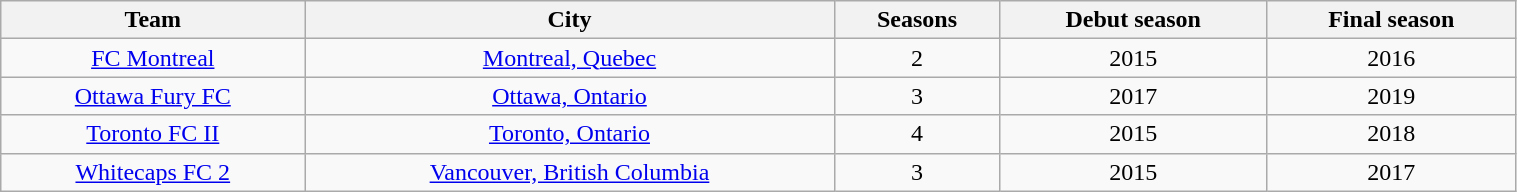<table class="wikitable sortable" style="text-align: center; width:80%">
<tr>
<th>Team</th>
<th>City</th>
<th>Seasons</th>
<th>Debut season</th>
<th>Final season</th>
</tr>
<tr>
<td><a href='#'>FC Montreal</a></td>
<td><a href='#'>Montreal, Quebec</a></td>
<td>2</td>
<td>2015</td>
<td>2016</td>
</tr>
<tr>
<td><a href='#'>Ottawa Fury FC</a></td>
<td><a href='#'>Ottawa, Ontario</a></td>
<td>3</td>
<td>2017</td>
<td>2019</td>
</tr>
<tr>
<td><a href='#'>Toronto FC II</a></td>
<td><a href='#'>Toronto, Ontario</a></td>
<td>4</td>
<td>2015</td>
<td>2018</td>
</tr>
<tr>
<td><a href='#'>Whitecaps FC 2</a></td>
<td><a href='#'>Vancouver, British Columbia</a></td>
<td>3</td>
<td>2015</td>
<td>2017</td>
</tr>
</table>
